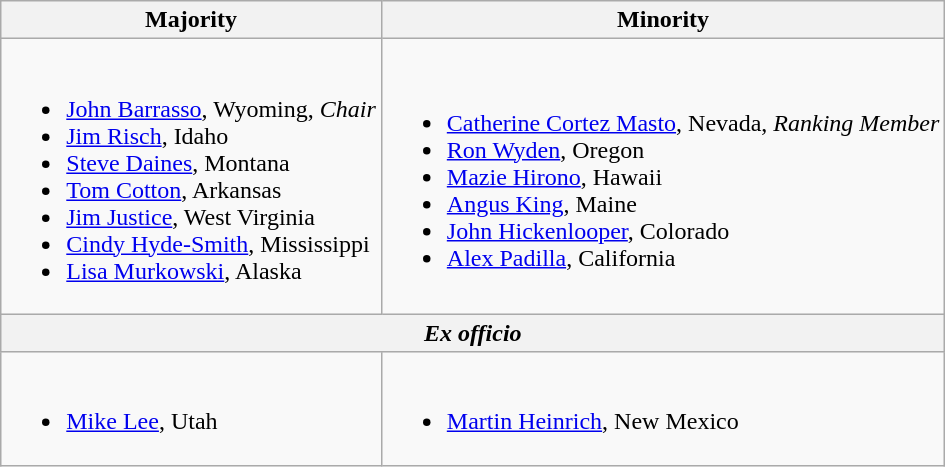<table class=wikitable>
<tr>
<th>Majority</th>
<th>Minority</th>
</tr>
<tr>
<td><br><ul><li><a href='#'>John Barrasso</a>, Wyoming, <em>Chair</em></li><li><a href='#'>Jim Risch</a>, Idaho</li><li><a href='#'>Steve Daines</a>, Montana</li><li><a href='#'>Tom Cotton</a>, Arkansas</li><li><a href='#'>Jim Justice</a>, West Virginia</li><li><a href='#'>Cindy Hyde-Smith</a>, Mississippi</li><li><a href='#'>Lisa Murkowski</a>, Alaska</li></ul></td>
<td><br><ul><li><a href='#'>Catherine Cortez Masto</a>, Nevada, <em>Ranking Member</em></li><li><a href='#'>Ron Wyden</a>, Oregon</li><li><a href='#'>Mazie Hirono</a>, Hawaii</li><li><span><a href='#'>Angus King</a>, Maine</span></li><li><a href='#'>John Hickenlooper</a>, Colorado</li><li><a href='#'>Alex Padilla</a>, California</li></ul></td>
</tr>
<tr>
<th colspan=2><em>Ex officio </em></th>
</tr>
<tr>
<td><br><ul><li><a href='#'>Mike Lee</a>, Utah</li></ul></td>
<td><br><ul><li><a href='#'>Martin Heinrich</a>, New Mexico</li></ul></td>
</tr>
</table>
